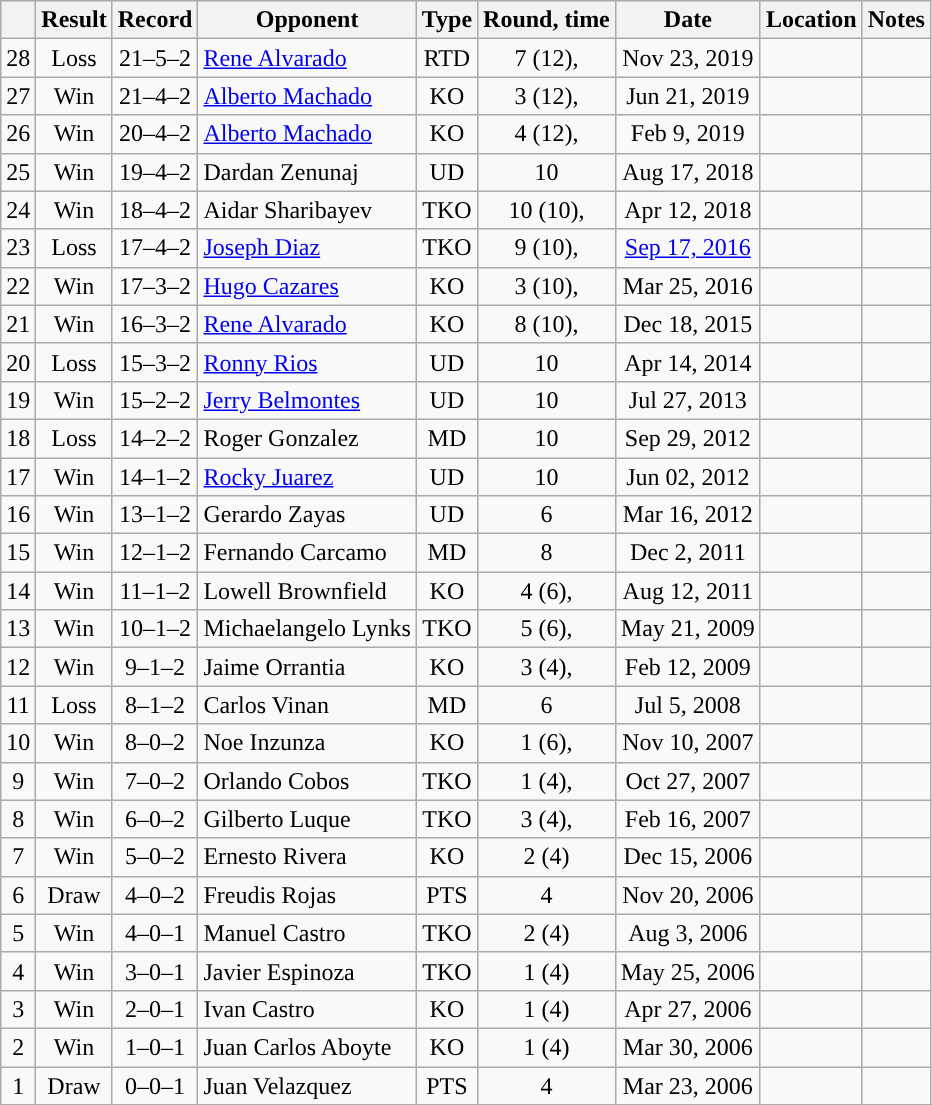<table class="wikitable" style="text-align:center">
<tr>
<th></th>
<th>Result</th>
<th>Record</th>
<th>Opponent</th>
<th>Type</th>
<th>Round, time</th>
<th>Date</th>
<th>Location</th>
<th>Notes</th>
</tr>
<tr>
<td>28</td>
<td>Loss</td>
<td>21–5–2</td>
<td align=left><a href='#'>Rene Alvarado</a></td>
<td>RTD</td>
<td>7 (12), </td>
<td>Nov 23, 2019</td>
<td align=left></td>
<td align=left></td>
</tr>
<tr>
<td>27</td>
<td>Win</td>
<td>21–4–2</td>
<td align=left><a href='#'>Alberto Machado</a></td>
<td>KO</td>
<td>3 (12), </td>
<td>Jun 21, 2019</td>
<td align=left></td>
<td align=left></td>
</tr>
<tr>
<td>26</td>
<td>Win</td>
<td>20–4–2</td>
<td align=left><a href='#'>Alberto Machado</a></td>
<td>KO</td>
<td>4 (12), </td>
<td>Feb 9, 2019</td>
<td align=left></td>
<td align=left></td>
</tr>
<tr>
<td>25</td>
<td>Win</td>
<td>19–4–2</td>
<td align=left>Dardan Zenunaj</td>
<td>UD</td>
<td>10</td>
<td>Aug 17, 2018</td>
<td align=left></td>
<td align=left></td>
</tr>
<tr>
<td>24</td>
<td>Win</td>
<td>18–4–2</td>
<td align=left>Aidar Sharibayev</td>
<td>TKO</td>
<td>10 (10), </td>
<td>Apr 12, 2018</td>
<td align=left></td>
<td align=left></td>
</tr>
<tr>
<td>23</td>
<td>Loss</td>
<td>17–4–2</td>
<td align=left><a href='#'>Joseph Diaz</a></td>
<td>TKO</td>
<td>9 (10), </td>
<td><a href='#'>Sep 17, 2016</a></td>
<td align=left></td>
<td align=left></td>
</tr>
<tr>
<td>22</td>
<td>Win</td>
<td>17–3–2</td>
<td align=left><a href='#'>Hugo Cazares</a></td>
<td>KO</td>
<td>3 (10), </td>
<td>Mar 25, 2016</td>
<td align=left></td>
<td align=left></td>
</tr>
<tr>
<td>21</td>
<td>Win</td>
<td>16–3–2</td>
<td align=left><a href='#'>Rene Alvarado</a></td>
<td>KO</td>
<td>8 (10), </td>
<td>Dec 18, 2015</td>
<td align=left></td>
<td align=left></td>
</tr>
<tr>
<td>20</td>
<td>Loss</td>
<td>15–3–2</td>
<td align=left><a href='#'>Ronny Rios</a></td>
<td>UD</td>
<td>10</td>
<td>Apr 14, 2014</td>
<td align=left></td>
<td align=left></td>
</tr>
<tr>
<td>19</td>
<td>Win</td>
<td>15–2–2</td>
<td align=left><a href='#'>Jerry Belmontes</a></td>
<td>UD</td>
<td>10</td>
<td>Jul 27, 2013</td>
<td align=left></td>
<td align=left></td>
</tr>
<tr>
<td>18</td>
<td>Loss</td>
<td>14–2–2</td>
<td align=left>Roger Gonzalez</td>
<td>MD</td>
<td>10</td>
<td>Sep 29, 2012</td>
<td align=left></td>
<td align=left></td>
</tr>
<tr>
<td>17</td>
<td>Win</td>
<td>14–1–2</td>
<td align=left><a href='#'>Rocky Juarez</a></td>
<td>UD</td>
<td>10</td>
<td>Jun 02, 2012</td>
<td align=left></td>
<td align=left></td>
</tr>
<tr>
<td>16</td>
<td>Win</td>
<td>13–1–2</td>
<td align=left>Gerardo Zayas</td>
<td>UD</td>
<td>6</td>
<td>Mar 16, 2012</td>
<td align=left></td>
<td align=left></td>
</tr>
<tr>
<td>15</td>
<td>Win</td>
<td>12–1–2</td>
<td align=left>Fernando Carcamo</td>
<td>MD</td>
<td>8</td>
<td>Dec 2, 2011</td>
<td align=left></td>
<td align=left></td>
</tr>
<tr>
<td>14</td>
<td>Win</td>
<td>11–1–2</td>
<td align=left>Lowell Brownfield</td>
<td>KO</td>
<td>4 (6), </td>
<td>Aug 12, 2011</td>
<td align=left></td>
<td align=left></td>
</tr>
<tr>
<td>13</td>
<td>Win</td>
<td>10–1–2</td>
<td align=left>Michaelangelo Lynks</td>
<td>TKO</td>
<td>5 (6), </td>
<td>May 21, 2009</td>
<td align=left></td>
<td align=left></td>
</tr>
<tr>
<td>12</td>
<td>Win</td>
<td>9–1–2</td>
<td align=left>Jaime Orrantia</td>
<td>KO</td>
<td>3 (4), </td>
<td>Feb 12, 2009</td>
<td align=left></td>
<td align=left></td>
</tr>
<tr>
<td>11</td>
<td>Loss</td>
<td>8–1–2</td>
<td align=left>Carlos Vinan</td>
<td>MD</td>
<td>6</td>
<td>Jul 5, 2008</td>
<td align=left></td>
<td align=left></td>
</tr>
<tr>
<td>10</td>
<td>Win</td>
<td>8–0–2</td>
<td align=left>Noe Inzunza</td>
<td>KO</td>
<td>1 (6), </td>
<td>Nov 10, 2007</td>
<td align=left></td>
<td align=left></td>
</tr>
<tr>
<td>9</td>
<td>Win</td>
<td>7–0–2</td>
<td align=left>Orlando Cobos</td>
<td>TKO</td>
<td>1 (4), </td>
<td>Oct 27, 2007</td>
<td align=left></td>
<td align=left></td>
</tr>
<tr>
<td>8</td>
<td>Win</td>
<td>6–0–2</td>
<td align=left>Gilberto Luque</td>
<td>TKO</td>
<td>3 (4), </td>
<td>Feb 16, 2007</td>
<td align=left></td>
<td align=left></td>
</tr>
<tr>
<td>7</td>
<td>Win</td>
<td>5–0–2</td>
<td align=left>Ernesto Rivera</td>
<td>KO</td>
<td>2 (4)</td>
<td>Dec 15, 2006</td>
<td align=left></td>
<td align=left></td>
</tr>
<tr>
<td>6</td>
<td>Draw</td>
<td>4–0–2</td>
<td align=left>Freudis Rojas</td>
<td>PTS</td>
<td>4</td>
<td>Nov 20, 2006</td>
<td align=left></td>
<td align=left></td>
</tr>
<tr>
<td>5</td>
<td>Win</td>
<td>4–0–1</td>
<td align=left>Manuel Castro</td>
<td>TKO</td>
<td>2 (4)</td>
<td>Aug 3, 2006</td>
<td align=left></td>
<td align=left></td>
</tr>
<tr>
<td>4</td>
<td>Win</td>
<td>3–0–1</td>
<td align=left>Javier Espinoza</td>
<td>TKO</td>
<td>1 (4)</td>
<td>May 25, 2006</td>
<td align=left></td>
<td align=left></td>
</tr>
<tr>
<td>3</td>
<td>Win</td>
<td>2–0–1</td>
<td align=left>Ivan Castro</td>
<td>KO</td>
<td>1 (4)</td>
<td>Apr 27, 2006</td>
<td align=left></td>
<td align=left></td>
</tr>
<tr>
<td>2</td>
<td>Win</td>
<td>1–0–1</td>
<td align=left>Juan Carlos Aboyte</td>
<td>KO</td>
<td>1 (4)</td>
<td>Mar 30, 2006</td>
<td align=left></td>
<td align=left></td>
</tr>
<tr>
<td>1</td>
<td>Draw</td>
<td>0–0–1</td>
<td align=left>Juan Velazquez</td>
<td>PTS</td>
<td>4</td>
<td>Mar 23, 2006</td>
<td align=left></td>
<td></td>
</tr>
</table>
